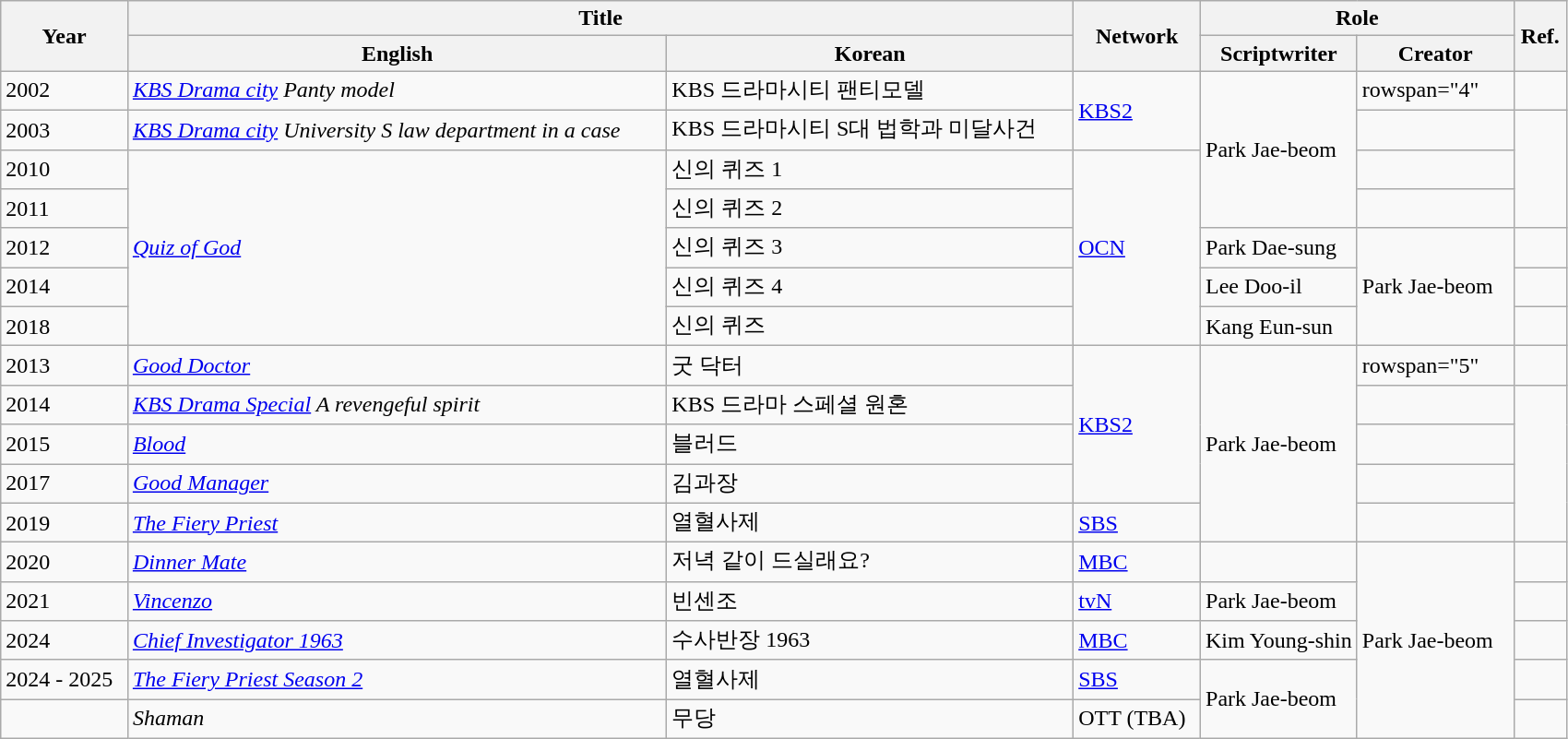<table class="wikitable plainrowheaders">
<tr>
<th rowspan="2">Year</th>
<th colspan="2">Title</th>
<th rowspan="2">Network</th>
<th colspan="2">Role</th>
<th rowspan="2">Ref.</th>
</tr>
<tr>
<th>English</th>
<th>Korean</th>
<th width="10%">Scriptwriter</th>
<th width="10%">Creator</th>
</tr>
<tr>
<td>2002</td>
<td><em><a href='#'>KBS Drama city</a> Panty model</em></td>
<td>KBS 드라마시티 팬티모델</td>
<td rowspan="2"><a href='#'>KBS2</a></td>
<td rowspan="4">Park Jae-beom</td>
<td>rowspan="4" </td>
<td></td>
</tr>
<tr>
<td>2003</td>
<td><em><a href='#'>KBS Drama city</a> University S law department in a case</em></td>
<td>KBS 드라마시티 S대 법학과 미달사건</td>
<td></td>
</tr>
<tr>
<td>2010</td>
<td rowspan="5"><em><a href='#'>Quiz of God</a></em></td>
<td>신의 퀴즈 1</td>
<td rowspan="5"><a href='#'>OCN</a></td>
<td></td>
</tr>
<tr>
<td>2011</td>
<td>신의 퀴즈 2</td>
<td></td>
</tr>
<tr>
<td>2012</td>
<td>신의 퀴즈 3</td>
<td>Park Dae-sung</td>
<td rowspan="3">Park Jae-beom</td>
<td></td>
</tr>
<tr>
<td>2014</td>
<td>신의 퀴즈 4</td>
<td>Lee Doo-il</td>
<td></td>
</tr>
<tr>
<td>2018</td>
<td>신의 퀴즈</td>
<td>Kang Eun-sun</td>
<td></td>
</tr>
<tr>
<td>2013</td>
<td><em><a href='#'>Good Doctor</a></em></td>
<td>굿 닥터</td>
<td rowspan="4"><a href='#'>KBS2</a></td>
<td rowspan="5">Park Jae-beom</td>
<td>rowspan="5" </td>
<td></td>
</tr>
<tr>
<td>2014</td>
<td><em><a href='#'>KBS Drama Special</a> A revengeful spirit</em></td>
<td>KBS 드라마 스페셜 원혼</td>
<td></td>
</tr>
<tr>
<td>2015</td>
<td><a href='#'><em>Blood</em></a></td>
<td>블러드</td>
<td></td>
</tr>
<tr>
<td>2017</td>
<td><em><a href='#'>Good Manager</a></em></td>
<td>김과장</td>
<td></td>
</tr>
<tr>
<td>2019</td>
<td><em><a href='#'>The Fiery Priest</a></em></td>
<td>열혈사제</td>
<td><a href='#'>SBS</a></td>
<td></td>
</tr>
<tr>
<td>2020</td>
<td><em><a href='#'>Dinner Mate</a></em></td>
<td>저녁 같이 드실래요?</td>
<td><a href='#'>MBC</a></td>
<td></td>
<td rowspan="5">Park Jae-beom</td>
<td></td>
</tr>
<tr>
<td>2021</td>
<td><em><a href='#'>Vincenzo</a></em></td>
<td>빈센조</td>
<td><a href='#'>tvN</a></td>
<td>Park Jae-beom</td>
<td></td>
</tr>
<tr>
<td>2024</td>
<td><em><a href='#'>Chief Investigator 1963</a></em></td>
<td>수사반장 1963</td>
<td><a href='#'>MBC</a></td>
<td>Kim Young-shin</td>
<td></td>
</tr>
<tr>
<td>2024 - 2025</td>
<td><em><a href='#'>The Fiery Priest Season 2</a></em></td>
<td>열혈사제</td>
<td><a href='#'>SBS</a></td>
<td rowspan="2">Park Jae-beom</td>
<td></td>
</tr>
<tr>
<td></td>
<td><em>Shaman</em></td>
<td>무당</td>
<td>OTT (TBA)</td>
<td></td>
</tr>
</table>
